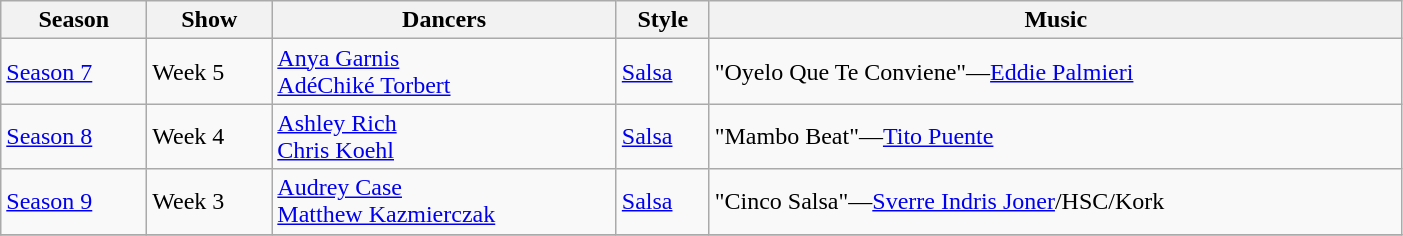<table class="wikitable" style="width:74%;">
<tr>
<th>Season</th>
<th>Show</th>
<th>Dancers</th>
<th>Style</th>
<th>Music</th>
</tr>
<tr>
<td><a href='#'>Season 7</a></td>
<td>Week 5</td>
<td><a href='#'>Anya Garnis</a><br><a href='#'>AdéChiké Torbert</a></td>
<td><a href='#'>Salsa</a></td>
<td>"Oyelo Que Te Conviene"—<a href='#'>Eddie Palmieri</a></td>
</tr>
<tr>
<td><a href='#'>Season 8</a></td>
<td>Week 4</td>
<td><a href='#'>Ashley Rich</a><br><a href='#'>Chris Koehl</a></td>
<td><a href='#'>Salsa</a></td>
<td>"Mambo Beat"—<a href='#'>Tito Puente</a></td>
</tr>
<tr>
<td><a href='#'>Season 9</a></td>
<td>Week 3</td>
<td><a href='#'>Audrey Case</a><br><a href='#'>Matthew Kazmierczak</a></td>
<td><a href='#'>Salsa</a></td>
<td>"Cinco Salsa"—<a href='#'>Sverre Indris Joner</a>/HSC/Kork</td>
</tr>
<tr>
</tr>
</table>
